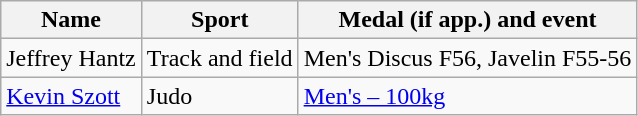<table class="wikitable">
<tr>
<th>Name</th>
<th>Sport</th>
<th>Medal (if app.) and event</th>
</tr>
<tr>
<td> Jeffrey Hantz</td>
<td>Track and field</td>
<td>Men's Discus F56, Javelin F55-56</td>
</tr>
<tr>
<td> <a href='#'>Kevin Szott</a></td>
<td>Judo</td>
<td> <a href='#'>Men's – 100kg</a></td>
</tr>
</table>
